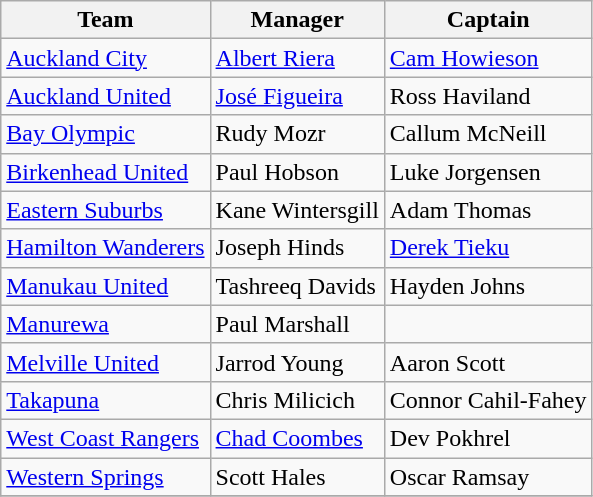<table class="wikitable sortable" style="text-align: left;">
<tr>
<th>Team</th>
<th>Manager</th>
<th>Captain</th>
</tr>
<tr>
<td><a href='#'>Auckland City</a></td>
<td> <a href='#'>Albert Riera</a></td>
<td> <a href='#'>Cam Howieson</a></td>
</tr>
<tr>
<td><a href='#'>Auckland United</a></td>
<td> <a href='#'>José Figueira</a></td>
<td> Ross Haviland</td>
</tr>
<tr>
<td><a href='#'>Bay Olympic</a></td>
<td> Rudy Mozr</td>
<td> Callum McNeill</td>
</tr>
<tr>
<td><a href='#'>Birkenhead United</a></td>
<td> Paul Hobson</td>
<td> Luke Jorgensen</td>
</tr>
<tr>
<td><a href='#'>Eastern Suburbs</a></td>
<td> Kane Wintersgill</td>
<td> Adam Thomas</td>
</tr>
<tr>
<td><a href='#'>Hamilton Wanderers</a></td>
<td> Joseph Hinds</td>
<td> <a href='#'>Derek Tieku</a></td>
</tr>
<tr>
<td><a href='#'>Manukau United</a></td>
<td> Tashreeq Davids</td>
<td> Hayden Johns</td>
</tr>
<tr>
<td><a href='#'>Manurewa</a></td>
<td> Paul Marshall</td>
<td></td>
</tr>
<tr>
<td><a href='#'>Melville United</a></td>
<td> Jarrod Young</td>
<td> Aaron Scott</td>
</tr>
<tr>
<td><a href='#'>Takapuna</a></td>
<td> Chris Milicich</td>
<td> Connor Cahil-Fahey</td>
</tr>
<tr>
<td><a href='#'>West Coast Rangers</a></td>
<td> <a href='#'>Chad Coombes</a></td>
<td> Dev Pokhrel</td>
</tr>
<tr>
<td><a href='#'>Western Springs</a></td>
<td> Scott Hales</td>
<td> Oscar Ramsay</td>
</tr>
<tr>
</tr>
</table>
